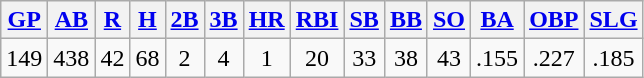<table class="wikitable">
<tr>
<th><a href='#'>GP</a></th>
<th><a href='#'>AB</a></th>
<th><a href='#'>R</a></th>
<th><a href='#'>H</a></th>
<th><a href='#'>2B</a></th>
<th><a href='#'>3B</a></th>
<th><a href='#'>HR</a></th>
<th><a href='#'>RBI</a></th>
<th><a href='#'>SB</a></th>
<th><a href='#'>BB</a></th>
<th><a href='#'>SO</a></th>
<th><a href='#'>BA</a></th>
<th><a href='#'>OBP</a></th>
<th><a href='#'>SLG</a></th>
</tr>
<tr align=center>
<td>149</td>
<td>438</td>
<td>42</td>
<td>68</td>
<td>2</td>
<td>4</td>
<td>1</td>
<td>20</td>
<td>33</td>
<td>38</td>
<td>43</td>
<td>.155</td>
<td>.227</td>
<td>.185</td>
</tr>
</table>
